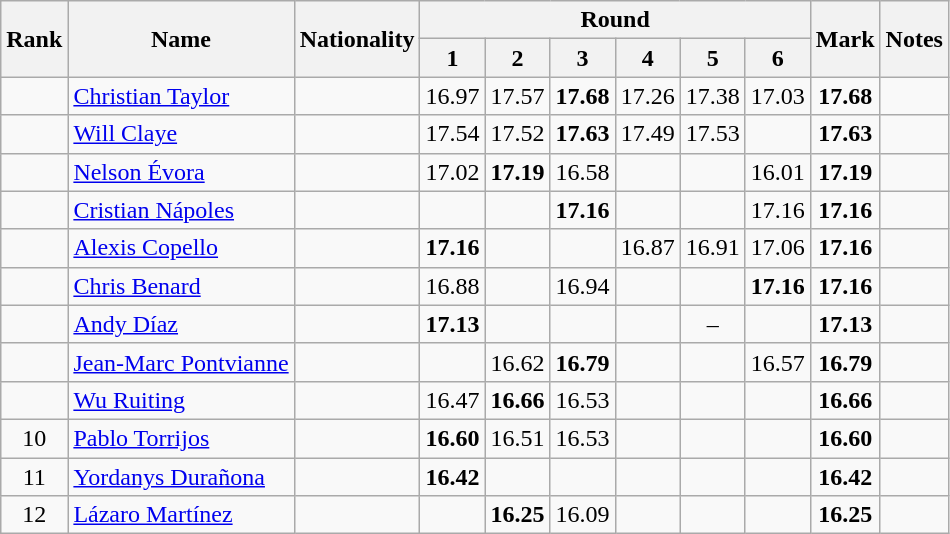<table class="wikitable sortable" style="text-align:center">
<tr>
<th rowspan=2 data-sort-type=number>Rank</th>
<th rowspan=2>Name</th>
<th rowspan=2>Nationality</th>
<th colspan=6>Round</th>
<th rowspan=2>Mark</th>
<th rowspan=2>Notes</th>
</tr>
<tr>
<th>1</th>
<th>2</th>
<th>3</th>
<th>4</th>
<th>5</th>
<th>6</th>
</tr>
<tr>
<td></td>
<td align=left><a href='#'>Christian Taylor</a></td>
<td align=left></td>
<td>16.97</td>
<td>17.57</td>
<td><strong>17.68</strong></td>
<td>17.26</td>
<td>17.38</td>
<td>17.03</td>
<td><strong>17.68</strong></td>
<td></td>
</tr>
<tr>
<td></td>
<td align=left><a href='#'>Will Claye</a></td>
<td align=left></td>
<td>17.54</td>
<td>17.52</td>
<td><strong>17.63</strong></td>
<td>17.49</td>
<td>17.53</td>
<td></td>
<td><strong>17.63</strong></td>
<td></td>
</tr>
<tr>
<td></td>
<td align=left><a href='#'>Nelson Évora</a></td>
<td align=left></td>
<td>17.02</td>
<td><strong>17.19</strong></td>
<td>16.58</td>
<td></td>
<td></td>
<td>16.01</td>
<td><strong>17.19</strong></td>
<td></td>
</tr>
<tr>
<td></td>
<td align=left><a href='#'>Cristian Nápoles</a></td>
<td align=left></td>
<td></td>
<td></td>
<td><strong>17.16</strong></td>
<td></td>
<td></td>
<td>17.16</td>
<td><strong>17.16</strong></td>
<td></td>
</tr>
<tr>
<td></td>
<td align=left><a href='#'>Alexis Copello</a></td>
<td align=left></td>
<td><strong>17.16</strong></td>
<td></td>
<td></td>
<td>16.87</td>
<td>16.91</td>
<td>17.06</td>
<td><strong>17.16</strong></td>
<td></td>
</tr>
<tr>
<td></td>
<td align=left><a href='#'>Chris Benard</a></td>
<td align=left></td>
<td>16.88</td>
<td></td>
<td>16.94</td>
<td></td>
<td></td>
<td><strong>17.16</strong></td>
<td><strong>17.16</strong></td>
<td></td>
</tr>
<tr>
<td></td>
<td align=left><a href='#'>Andy Díaz</a></td>
<td align=left></td>
<td><strong>17.13</strong></td>
<td></td>
<td></td>
<td></td>
<td>–</td>
<td></td>
<td><strong>17.13</strong></td>
<td></td>
</tr>
<tr>
<td></td>
<td align=left><a href='#'>Jean-Marc Pontvianne</a></td>
<td align=left></td>
<td></td>
<td>16.62</td>
<td><strong>16.79</strong></td>
<td></td>
<td></td>
<td>16.57</td>
<td><strong>16.79</strong></td>
<td></td>
</tr>
<tr>
<td></td>
<td align=left><a href='#'>Wu Ruiting</a></td>
<td align=left></td>
<td>16.47</td>
<td><strong>16.66</strong></td>
<td>16.53</td>
<td></td>
<td></td>
<td></td>
<td><strong>16.66</strong></td>
<td></td>
</tr>
<tr>
<td>10</td>
<td align=left><a href='#'>Pablo Torrijos</a></td>
<td align=left></td>
<td><strong>16.60</strong></td>
<td>16.51</td>
<td>16.53</td>
<td></td>
<td></td>
<td></td>
<td><strong>16.60</strong></td>
<td></td>
</tr>
<tr>
<td>11</td>
<td align=left><a href='#'>Yordanys Durañona</a></td>
<td align=left></td>
<td><strong>16.42</strong></td>
<td></td>
<td></td>
<td></td>
<td></td>
<td></td>
<td><strong>16.42</strong></td>
<td></td>
</tr>
<tr>
<td>12</td>
<td align=left><a href='#'>Lázaro Martínez</a></td>
<td align=left></td>
<td></td>
<td><strong>16.25</strong></td>
<td>16.09</td>
<td></td>
<td></td>
<td></td>
<td><strong>16.25</strong></td>
<td></td>
</tr>
</table>
